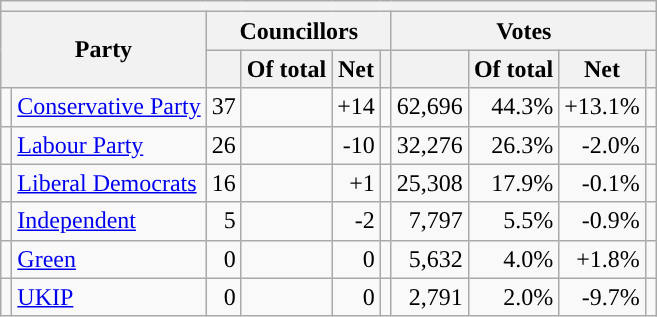<table class="wikitable sortable" style="text-align:center;">
<tr>
<th colspan="10"></th>
</tr>
<tr>
<th colspan="2" rowspan="2">Party</th>
<th colspan="4">Councillors</th>
<th colspan="4">Votes</th>
</tr>
<tr>
<th></th>
<th>Of total</th>
<th>Net</th>
<th class="unsortable"></th>
<th></th>
<th>Of total</th>
<th>Net</th>
<th class="unsortable"></th>
</tr>
<tr>
<td style="background:"></td>
<td style="text-align:left;"><a href='#'>Conservative Party</a></td>
<td style="text-align:right;">37</td>
<td style="text-align:right;"></td>
<td style="text-align:right;">+14</td>
<td data-sort-value=""></td>
<td style="text-align:right;">62,696</td>
<td style="text-align:right;">44.3%</td>
<td style="text-align:right;">+13.1%</td>
<td></td>
</tr>
<tr>
<td style="background:"></td>
<td style="text-align:left;"><a href='#'>Labour Party</a></td>
<td style="text-align:right;">26</td>
<td style="text-align:right;"></td>
<td style="text-align:right;">-10</td>
<td data-sort-value=""></td>
<td style="text-align:right;">32,276</td>
<td style="text-align:right;">26.3%</td>
<td style="text-align:right;">-2.0%</td>
<td></td>
</tr>
<tr>
<td style="background:"></td>
<td style="text-align:left;"><a href='#'>Liberal Democrats</a></td>
<td style="text-align:right;">16</td>
<td style="text-align:right;"></td>
<td style="text-align:right;">+1</td>
<td data-sort-value=""></td>
<td style="text-align:right;">25,308</td>
<td style="text-align:right;">17.9%</td>
<td style="text-align:right;">-0.1%</td>
<td></td>
</tr>
<tr>
<td style="background:"></td>
<td style="text-align:left;"><a href='#'>Independent</a></td>
<td style="text-align:right;">5</td>
<td style="text-align:right;"></td>
<td style="text-align:right;">-2</td>
<td data-sort-value=""></td>
<td style="text-align:right;">7,797</td>
<td style="text-align:right;">5.5%</td>
<td style="text-align:right;">-0.9%</td>
<td></td>
</tr>
<tr>
<td style="background:"></td>
<td style="text-align:left;"><a href='#'>Green</a></td>
<td style="text-align:right;">0</td>
<td style="text-align:right;"></td>
<td style="text-align:right;">0</td>
<td data-sort-value=""></td>
<td style="text-align:right;">5,632</td>
<td style="text-align:right;">4.0%</td>
<td style="text-align:right;">+1.8%</td>
<td></td>
</tr>
<tr>
<td style="background:"></td>
<td style="text-align:left;"><a href='#'>UKIP</a></td>
<td style="text-align:right;">0</td>
<td style="text-align:right;"></td>
<td style="text-align:right;">0</td>
<td data-sort-value=""></td>
<td style="text-align:right;">2,791</td>
<td style="text-align:right;">2.0%</td>
<td style="text-align:right;">-9.7%</td>
<td></td>
</tr>
</table>
